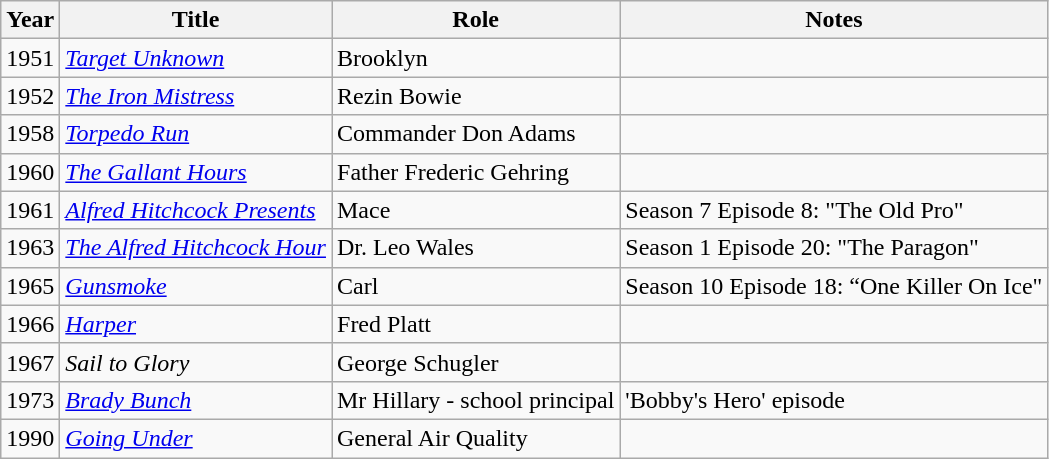<table class="wikitable">
<tr>
<th>Year</th>
<th>Title</th>
<th>Role</th>
<th>Notes</th>
</tr>
<tr>
<td>1951</td>
<td><em><a href='#'>Target Unknown</a></em></td>
<td>Brooklyn</td>
<td></td>
</tr>
<tr>
<td>1952</td>
<td><em><a href='#'>The Iron Mistress</a></em></td>
<td>Rezin Bowie</td>
<td></td>
</tr>
<tr>
<td>1958</td>
<td><em><a href='#'>Torpedo Run</a></em></td>
<td>Commander Don Adams</td>
<td></td>
</tr>
<tr>
<td>1960</td>
<td><em><a href='#'>The Gallant Hours</a></em></td>
<td>Father Frederic Gehring</td>
<td></td>
</tr>
<tr>
<td>1961</td>
<td><em><a href='#'>Alfred Hitchcock Presents</a></em></td>
<td>Mace</td>
<td>Season 7 Episode 8: "The Old Pro"</td>
</tr>
<tr>
<td>1963</td>
<td><em><a href='#'>The Alfred Hitchcock Hour</a></em></td>
<td>Dr. Leo Wales</td>
<td>Season 1 Episode 20: "The Paragon"</td>
</tr>
<tr>
<td>1965</td>
<td><em><a href='#'>Gunsmoke</a></em></td>
<td>Carl</td>
<td>Season 10 Episode 18: “One Killer On Ice"</td>
</tr>
<tr>
<td>1966</td>
<td><em><a href='#'>Harper</a></em></td>
<td>Fred Platt</td>
<td></td>
</tr>
<tr>
<td>1967</td>
<td><em>Sail to Glory</em></td>
<td>George Schugler</td>
<td></td>
</tr>
<tr>
<td>1973</td>
<td><em><a href='#'>Brady Bunch</a></em></td>
<td>Mr Hillary - school principal</td>
<td>'Bobby's Hero' episode</td>
</tr>
<tr>
<td>1990</td>
<td><em><a href='#'>Going Under</a></em></td>
<td>General Air Quality</td>
<td></td>
</tr>
</table>
